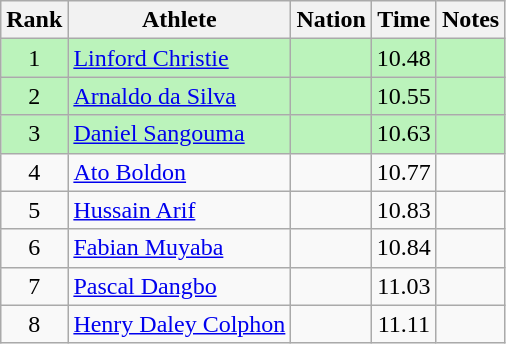<table class="wikitable sortable" style="text-align:center">
<tr>
<th>Rank</th>
<th>Athlete</th>
<th>Nation</th>
<th>Time</th>
<th>Notes</th>
</tr>
<tr style="background:#bbf3bb;">
<td>1</td>
<td align=left><a href='#'>Linford Christie</a></td>
<td align=left></td>
<td>10.48</td>
<td></td>
</tr>
<tr style="background:#bbf3bb;">
<td>2</td>
<td align=left><a href='#'>Arnaldo da Silva</a></td>
<td align=left></td>
<td>10.55</td>
<td></td>
</tr>
<tr style="background:#bbf3bb;">
<td>3</td>
<td align=left><a href='#'>Daniel Sangouma</a></td>
<td align=left></td>
<td>10.63</td>
<td></td>
</tr>
<tr>
<td>4</td>
<td align=left><a href='#'>Ato Boldon</a></td>
<td align=left></td>
<td>10.77</td>
<td></td>
</tr>
<tr>
<td>5</td>
<td align=left><a href='#'>Hussain Arif</a></td>
<td align=left></td>
<td>10.83</td>
<td></td>
</tr>
<tr>
<td>6</td>
<td align=left><a href='#'>Fabian Muyaba</a></td>
<td align=left></td>
<td>10.84</td>
<td></td>
</tr>
<tr>
<td>7</td>
<td align=left><a href='#'>Pascal Dangbo</a></td>
<td align=left></td>
<td>11.03</td>
<td></td>
</tr>
<tr>
<td>8</td>
<td align=left><a href='#'>Henry Daley Colphon</a></td>
<td align=left></td>
<td>11.11</td>
<td></td>
</tr>
</table>
